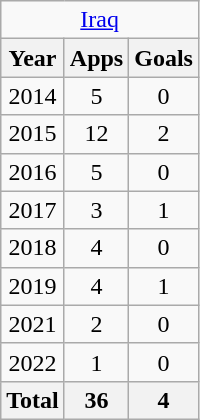<table class="wikitable" style="text-align:center">
<tr>
<td colspan="3"><a href='#'>Iraq</a></td>
</tr>
<tr>
<th>Year</th>
<th>Apps</th>
<th>Goals</th>
</tr>
<tr>
<td>2014</td>
<td>5</td>
<td>0</td>
</tr>
<tr>
<td>2015</td>
<td>12</td>
<td>2</td>
</tr>
<tr>
<td>2016</td>
<td>5</td>
<td>0</td>
</tr>
<tr>
<td>2017</td>
<td>3</td>
<td>1</td>
</tr>
<tr>
<td>2018</td>
<td>4</td>
<td>0</td>
</tr>
<tr>
<td>2019</td>
<td>4</td>
<td>1</td>
</tr>
<tr>
<td>2021</td>
<td>2</td>
<td>0</td>
</tr>
<tr>
<td>2022</td>
<td>1</td>
<td>0</td>
</tr>
<tr>
<th>Total</th>
<th>36</th>
<th>4</th>
</tr>
</table>
